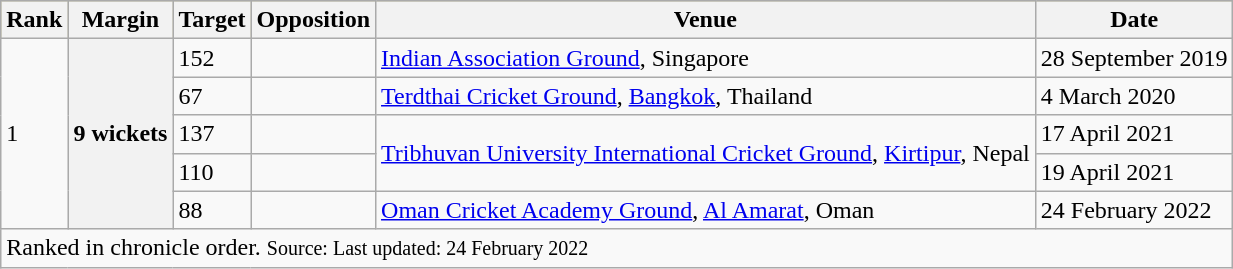<table class="wikitable">
<tr style="background:#bdb76b;">
<th>Rank</th>
<th>Margin</th>
<th>Target</th>
<th>Opposition</th>
<th>Venue</th>
<th>Date</th>
</tr>
<tr>
<td rowspan=5>1</td>
<th rowspan=5>9 wickets</th>
<td>152</td>
<td></td>
<td><a href='#'>Indian Association Ground</a>, Singapore</td>
<td>28 September 2019</td>
</tr>
<tr>
<td>67</td>
<td></td>
<td><a href='#'>Terdthai Cricket Ground</a>, <a href='#'>Bangkok</a>, Thailand</td>
<td>4 March 2020</td>
</tr>
<tr>
<td>137</td>
<td></td>
<td rowspan=2><a href='#'>Tribhuvan University International Cricket Ground</a>, <a href='#'>Kirtipur</a>, Nepal</td>
<td>17 April 2021</td>
</tr>
<tr>
<td>110</td>
<td></td>
<td>19 April 2021</td>
</tr>
<tr>
<td>88</td>
<td></td>
<td><a href='#'>Oman Cricket Academy Ground</a>, <a href='#'>Al Amarat</a>, Oman</td>
<td>24 February 2022</td>
</tr>
<tr>
<td colspan="6">Ranked in chronicle order. <small>Source:  Last updated: 24 February 2022</small></td>
</tr>
</table>
